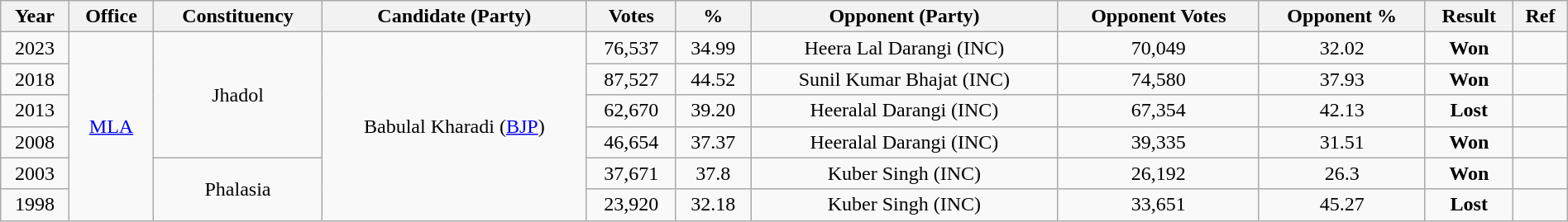<table class="wikitable sortable" style="width:100%; text-align: center;">
<tr>
<th>Year</th>
<th>Office</th>
<th>Constituency</th>
<th>Candidate (Party)</th>
<th>Votes</th>
<th>%</th>
<th>Opponent (Party)</th>
<th>Opponent Votes</th>
<th>Opponent %</th>
<th>Result</th>
<th>Ref</th>
</tr>
<tr>
<td>2023</td>
<td rowspan="6"><a href='#'>MLA</a></td>
<td rowspan="4">Jhadol</td>
<td rowspan="6">Babulal Kharadi (<a href='#'>BJP</a>) </td>
<td>76,537</td>
<td>34.99</td>
<td>Heera Lal Darangi (INC) </td>
<td>70,049</td>
<td>32.02</td>
<td><strong>Won</strong></td>
<td></td>
</tr>
<tr>
<td>2018</td>
<td>87,527</td>
<td>44.52</td>
<td>Sunil Kumar Bhajat (INC) </td>
<td>74,580</td>
<td>37.93</td>
<td><strong>Won</strong></td>
<td></td>
</tr>
<tr>
<td>2013</td>
<td>62,670</td>
<td>39.20</td>
<td>Heeralal Darangi (INC) </td>
<td>67,354</td>
<td>42.13</td>
<td><strong>Lost</strong></td>
<td></td>
</tr>
<tr>
<td>2008</td>
<td>46,654</td>
<td>37.37</td>
<td>Heeralal Darangi (INC) </td>
<td>39,335</td>
<td>31.51</td>
<td><strong>Won</strong></td>
<td></td>
</tr>
<tr>
<td>2003</td>
<td rowspan="2">Phalasia</td>
<td>37,671</td>
<td>37.8</td>
<td>Kuber Singh (INC) </td>
<td>26,192</td>
<td>26.3</td>
<td><strong>Won</strong></td>
<td></td>
</tr>
<tr>
<td>1998</td>
<td>23,920</td>
<td>32.18</td>
<td>Kuber Singh (INC) </td>
<td>33,651</td>
<td>45.27</td>
<td><strong>Lost</strong></td>
<td></td>
</tr>
</table>
